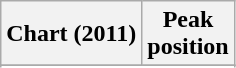<table class="wikitable sortable plainrowheaders" style="text-align:center">
<tr>
<th scope="col">Chart (2011)</th>
<th scope="col">Peak<br>position</th>
</tr>
<tr>
</tr>
<tr>
</tr>
<tr>
</tr>
<tr>
</tr>
</table>
